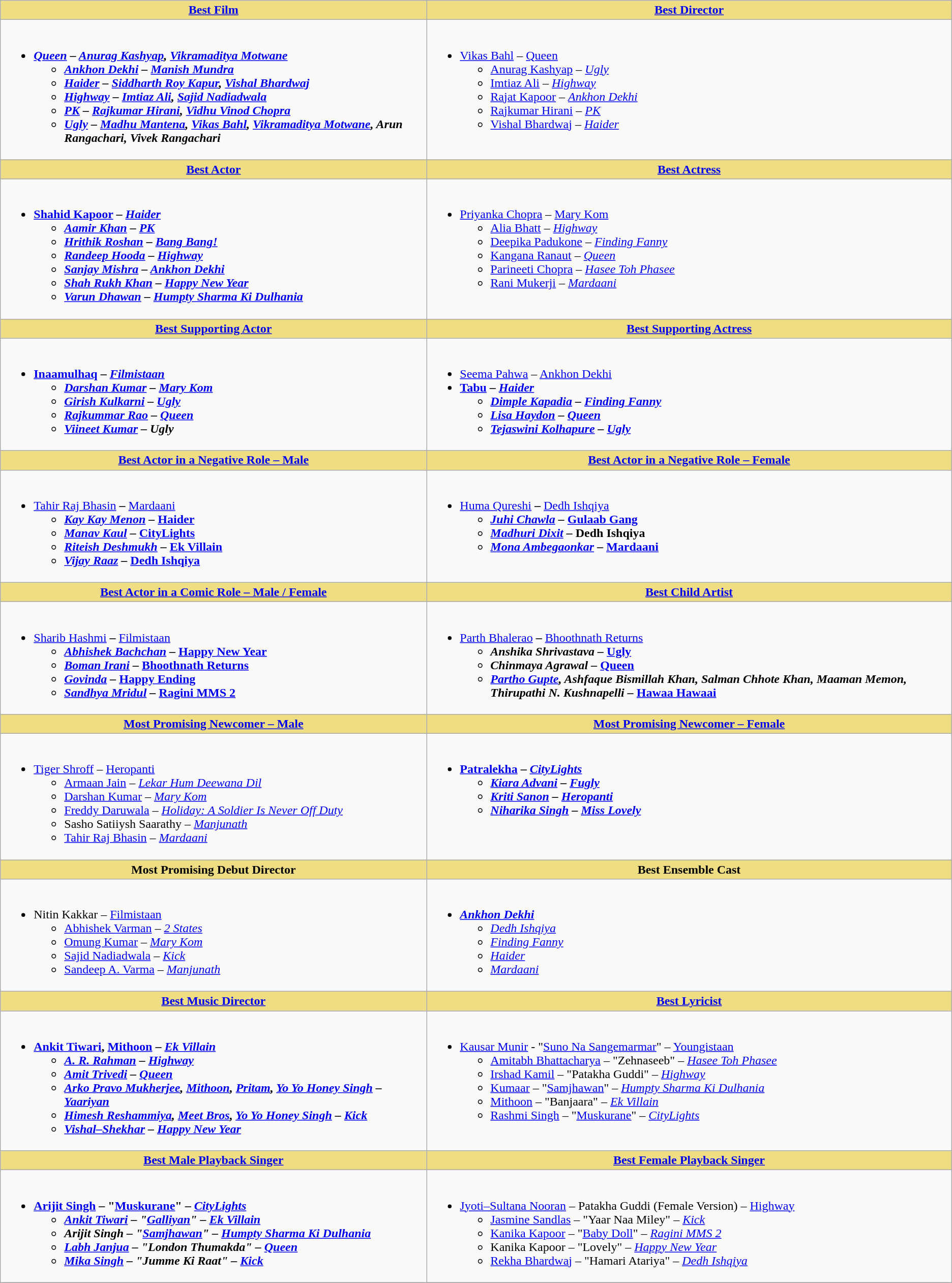<table class="wikitable">
<tr>
<th style="background:#EEDD82;" !align="center"><a href='#'>Best Film</a></th>
<th style="background:#EEDD82;" !align="center"><a href='#'>Best Director</a></th>
</tr>
<tr>
<td valign="top"><br><ul><li><strong><em><a href='#'>Queen</a><em> – <a href='#'>Anurag Kashyap</a>, <a href='#'>Vikramaditya Motwane</a><strong><ul><li></em><a href='#'>Ankhon Dekhi</a><em> – <a href='#'>Manish Mundra</a></li><li></em><a href='#'>Haider</a><em>  – <a href='#'>Siddharth Roy Kapur</a>, <a href='#'>Vishal Bhardwaj</a></li><li></em><a href='#'>Highway</a><em>  – <a href='#'>Imtiaz Ali</a>, <a href='#'>Sajid Nadiadwala</a></li><li></em><a href='#'>PK</a><em> – <a href='#'>Rajkumar Hirani</a>, <a href='#'>Vidhu Vinod Chopra</a></li><li></em><a href='#'>Ugly</a><em> – <a href='#'>Madhu Mantena</a>, <a href='#'>Vikas Bahl</a>, <a href='#'>Vikramaditya Motwane</a>, Arun Rangachari, Vivek Rangachari</li></ul></li></ul></td>
<td valign="top"><br><ul><li></strong><a href='#'>Vikas Bahl</a> – </em><a href='#'>Queen</a></em></strong><ul><li><a href='#'>Anurag Kashyap</a> – <em><a href='#'>Ugly</a></em></li><li><a href='#'>Imtiaz Ali</a> – <em><a href='#'>Highway</a></em></li><li><a href='#'>Rajat Kapoor</a> – <em><a href='#'>Ankhon Dekhi</a></em></li><li><a href='#'>Rajkumar Hirani</a> – <em><a href='#'>PK</a></em></li><li><a href='#'>Vishal Bhardwaj</a> – <em><a href='#'>Haider</a></em></li></ul></li></ul></td>
</tr>
<tr>
<th style="background:#EEDD82;" ! align="center"><a href='#'>Best Actor</a></th>
<th style="background:#EEDD82;" ! align="center"><a href='#'>Best Actress</a></th>
</tr>
<tr>
<td valign="top"><br><ul><li><strong><a href='#'>Shahid Kapoor</a> – <em><a href='#'>Haider</a><strong><em><ul><li><a href='#'>Aamir Khan</a> – </em><a href='#'>PK</a><em></li><li><a href='#'>Hrithik Roshan</a> – </em><a href='#'>Bang Bang!</a><em></li><li><a href='#'>Randeep Hooda</a> – </em><a href='#'>Highway</a><em></li><li><a href='#'>Sanjay Mishra</a> – </em><a href='#'>Ankhon Dekhi</a><em></li><li><a href='#'>Shah Rukh Khan</a> – </em><a href='#'>Happy New Year</a><em></li><li><a href='#'>Varun Dhawan</a> – </em><a href='#'>Humpty Sharma Ki Dulhania</a><em></li></ul></li></ul></td>
<td valign="top"><br><ul><li></strong><a href='#'>Priyanka Chopra</a> – </em><a href='#'>Mary Kom</a></em></strong><ul><li><a href='#'>Alia Bhatt</a> – <em><a href='#'>Highway</a></em></li><li><a href='#'>Deepika Padukone</a> – <em><a href='#'>Finding Fanny</a></em></li><li><a href='#'>Kangana Ranaut</a> – <em><a href='#'>Queen</a></em></li><li><a href='#'>Parineeti Chopra</a> – <em><a href='#'>Hasee Toh Phasee</a></em></li><li><a href='#'>Rani Mukerji</a> – <em><a href='#'>Mardaani</a></em></li></ul></li></ul></td>
</tr>
<tr>
<th style="background:#EEDD82;" ! align="center"><a href='#'>Best Supporting Actor</a></th>
<th style="background:#EEDD82;" ! align="center"><a href='#'>Best Supporting Actress</a></th>
</tr>
<tr>
<td valign="top"><br><ul><li><strong><a href='#'>Inaamulhaq</a> – <em><a href='#'>Filmistaan</a><strong><em><ul><li><a href='#'>Darshan Kumar</a> – </em><a href='#'>Mary Kom</a><em></li><li><a href='#'>Girish Kulkarni</a> – </em><a href='#'>Ugly</a><em></li><li><a href='#'>Rajkummar Rao</a> – </em><a href='#'>Queen</a><em></li><li><a href='#'>Viineet Kumar</a> – </em>Ugly<em></li></ul></li></ul></td>
<td valign="top"><br><ul><li></strong><a href='#'>Seema Pahwa</a> – </em><a href='#'>Ankhon Dekhi</a></em></strong></li><li><strong><a href='#'>Tabu</a> – <em><a href='#'>Haider</a><strong><em><ul><li><a href='#'>Dimple Kapadia</a> – </em><a href='#'>Finding Fanny</a><em></li><li><a href='#'>Lisa Haydon</a> – </em><a href='#'>Queen</a><em></li><li><a href='#'>Tejaswini Kolhapure</a> – </em><a href='#'>Ugly</a><em></li></ul></li></ul></td>
</tr>
<tr>
<th style="background:#EEDD82;" ! align="center"><a href='#'>Best Actor in a Negative Role – Male</a></th>
<th style="background:#EEDD82;" ! align="center"><a href='#'>Best Actor in a Negative Role – Female</a></th>
</tr>
<tr>
<td valign="top"><br><ul><li></strong><a href='#'>Tahir Raj Bhasin</a><strong> – </em></strong><a href='#'>Mardaani</a><strong><em><ul><li><a href='#'>Kay Kay Menon</a> – </em><a href='#'>Haider</a><em></li><li><a href='#'>Manav Kaul</a> – </em><a href='#'>CityLights</a><em></li><li><a href='#'>Riteish Deshmukh</a> – </em><a href='#'>Ek Villain</a><em></li><li><a href='#'>Vijay Raaz</a> – </em><a href='#'>Dedh Ishqiya</a><em></li></ul></li></ul></td>
<td valign="top"><br><ul><li></strong><a href='#'>Huma Qureshi</a><strong> – </em></strong><a href='#'>Dedh Ishqiya</a><strong><em><ul><li><a href='#'>Juhi Chawla</a> – </em><a href='#'>Gulaab Gang</a><em></li><li><a href='#'>Madhuri Dixit</a> – </em>Dedh Ishqiya<em></li><li><a href='#'>Mona Ambegaonkar</a> – </em><a href='#'>Mardaani</a><em></li></ul></li></ul></td>
</tr>
<tr>
<th style="background:#EEDD82;" ! align="center"><a href='#'>Best Actor in a Comic Role – Male / Female</a></th>
<th style="background:#EEDD82;" ! align="center"><a href='#'>Best Child Artist</a></th>
</tr>
<tr>
<td valign="top"><br><ul><li></strong><a href='#'>Sharib Hashmi</a><strong> – </em></strong><a href='#'>Filmistaan</a><strong><em><ul><li><a href='#'>Abhishek Bachchan</a> – </em><a href='#'>Happy New Year</a><em></li><li><a href='#'>Boman Irani</a> – </em><a href='#'>Bhoothnath Returns</a><em></li><li><a href='#'>Govinda</a> – </em><a href='#'>Happy Ending</a><em></li><li><a href='#'>Sandhya Mridul</a> – </em><a href='#'>Ragini MMS 2</a><em></li></ul></li></ul></td>
<td valign="top"><br><ul><li></strong><a href='#'>Parth Bhalerao</a><strong> – </em></strong><a href='#'>Bhoothnath Returns</a><strong><em><ul><li>Anshika Shrivastava – </em><a href='#'>Ugly</a><em></li><li>Chinmaya Agrawal – </em><a href='#'>Queen</a><em></li><li><a href='#'>Partho Gupte</a>, Ashfaque Bismillah Khan, Salman Chhote Khan, Maaman Memon, Thirupathi N. Kushnapelli – </em><a href='#'>Hawaa Hawaai</a><em></li></ul></li></ul></td>
</tr>
<tr>
<th style="background:#EEDD82;" ! align="center"><a href='#'>Most Promising Newcomer – Male</a></th>
<th style="background:#EEDD82;" ! align="center"><a href='#'>Most Promising Newcomer – Female</a></th>
</tr>
<tr>
<td valign="top"><br><ul><li></strong><a href='#'>Tiger Shroff</a> – </em><a href='#'>Heropanti</a></em></strong><ul><li><a href='#'>Armaan Jain</a> – <em><a href='#'>Lekar Hum Deewana Dil</a></em></li><li><a href='#'>Darshan Kumar</a> – <em><a href='#'>Mary Kom</a></em></li><li><a href='#'>Freddy Daruwala</a> –  <em><a href='#'>Holiday: A Soldier Is Never Off Duty</a></em></li><li>Sasho Satiiysh Saarathy –  <em><a href='#'>Manjunath</a></em></li><li><a href='#'>Tahir Raj Bhasin</a> – <em><a href='#'>Mardaani</a></em></li></ul></li></ul></td>
<td valign="top"><br><ul><li><strong><a href='#'>Patralekha</a> –  <em><a href='#'>CityLights</a><strong><em><ul><li><a href='#'>Kiara Advani</a> – </em><a href='#'>Fugly</a><em></li><li><a href='#'>Kriti Sanon</a> – </em><a href='#'>Heropanti</a><em></li><li><a href='#'>Niharika Singh</a> – </em><a href='#'>Miss Lovely</a><em></li></ul></li></ul></td>
</tr>
<tr>
<th style="background:#EEDD82;" ! align="center">Most Promising Debut Director</th>
<th style="background:#EEDD82;" ! align="center">Best Ensemble Cast</th>
</tr>
<tr>
<td valign="top"><br><ul><li></strong>Nitin Kakkar – </em><a href='#'>Filmistaan</a></em></strong><ul><li><a href='#'>Abhishek Varman</a> – <em><a href='#'>2 States</a></em></li><li><a href='#'>Omung Kumar</a> – <em><a href='#'>Mary Kom</a></em></li><li><a href='#'>Sajid Nadiadwala</a> – <em><a href='#'>Kick</a></em></li><li><a href='#'>Sandeep A. Varma</a> – <em><a href='#'>Manjunath</a></em></li></ul></li></ul></td>
<td valign="top"><br><ul><li><strong><em><a href='#'>Ankhon Dekhi</a></em></strong><ul><li><em><a href='#'>Dedh Ishqiya</a></em></li><li><em><a href='#'>Finding Fanny</a></em></li><li><em><a href='#'>Haider</a></em></li><li><em><a href='#'>Mardaani</a></em></li></ul></li></ul></td>
</tr>
<tr>
<th style="background:#EEDD82;" ! align="center"><a href='#'>Best Music Director</a></th>
<th style="background:#EEDD82;" ! align="center"><a href='#'>Best Lyricist</a></th>
</tr>
<tr>
<td valign="top"><br><ul><li><strong><a href='#'>Ankit Tiwari</a>, <a href='#'>Mithoon</a> – <em><a href='#'>Ek Villain</a><strong><em><ul><li><a href='#'>A. R. Rahman</a>  – </em><a href='#'>Highway</a><em></li><li><a href='#'>Amit Trivedi</a> – </em><a href='#'>Queen</a><em></li><li><a href='#'>Arko Pravo Mukherjee</a>, <a href='#'>Mithoon</a>, <a href='#'>Pritam</a>, <a href='#'>Yo Yo Honey Singh</a> – </em><a href='#'>Yaariyan</a><em></li><li><a href='#'>Himesh Reshammiya</a>, <a href='#'>Meet Bros</a>, <a href='#'>Yo Yo Honey Singh</a> – </em><a href='#'>Kick</a><em></li><li><a href='#'>Vishal–Shekhar</a>  – </em><a href='#'>Happy New Year</a><em></li></ul></li></ul></td>
<td valign="top"><br><ul><li></strong><a href='#'>Kausar Munir</a> - "<a href='#'>Suno Na Sangemarmar</a>" – </em><a href='#'>Youngistaan</a></em></strong><ul><li><a href='#'>Amitabh Bhattacharya</a> – "Zehnaseeb" – <em><a href='#'>Hasee Toh Phasee</a></em></li><li><a href='#'>Irshad Kamil</a> – "Patakha Guddi" – <em><a href='#'>Highway</a></em></li><li><a href='#'>Kumaar</a> – "<a href='#'>Samjhawan</a>" – <em><a href='#'>Humpty Sharma Ki Dulhania</a></em></li><li><a href='#'>Mithoon</a> – "Banjaara" – <em><a href='#'>Ek Villain</a></em></li><li><a href='#'>Rashmi Singh</a> – "<a href='#'>Muskurane</a>" – <em><a href='#'>CityLights</a></em></li></ul></li></ul></td>
</tr>
<tr>
<th style="background:#EEDD82;" ! align="center"><a href='#'>Best Male Playback Singer</a></th>
<th style="background:#EEDD82;" ! align="center"><a href='#'>Best Female Playback Singer</a></th>
</tr>
<tr>
<td valign="top"><br><ul><li><strong><a href='#'>Arijit Singh</a> – "<a href='#'>Muskurane</a>" – <em><a href='#'>CityLights</a><strong><em><ul><li><a href='#'>Ankit Tiwari</a> – "<a href='#'>Galliyan</a>" – </em><a href='#'>Ek Villain</a><em></li><li>Arijit Singh – "<a href='#'>Samjhawan</a>" – </em><a href='#'>Humpty Sharma Ki Dulhania</a><em></li><li><a href='#'>Labh Janjua</a> – "London Thumakda" – </em><a href='#'>Queen</a><em></li><li><a href='#'>Mika Singh</a> – "Jumme Ki Raat" – </em><a href='#'>Kick</a><em></li></ul></li></ul></td>
<td valign="top"><br><ul><li></strong><a href='#'>Jyoti–Sultana Nooran</a> – Patakha Guddi (Female Version) – </em><a href='#'>Highway</a></em></strong><ul><li><a href='#'>Jasmine Sandlas</a> – "Yaar Naa Miley" – <em><a href='#'>Kick</a></em></li><li><a href='#'>Kanika Kapoor</a> – "<a href='#'>Baby Doll</a>" – <em><a href='#'>Ragini MMS 2</a></em></li><li>Kanika Kapoor – "Lovely" – <em><a href='#'>Happy New Year</a></em></li><li><a href='#'>Rekha Bhardwaj</a> – "Hamari Atariya" – <em><a href='#'>Dedh Ishqiya</a></em></li></ul></li></ul></td>
</tr>
<tr>
</tr>
</table>
